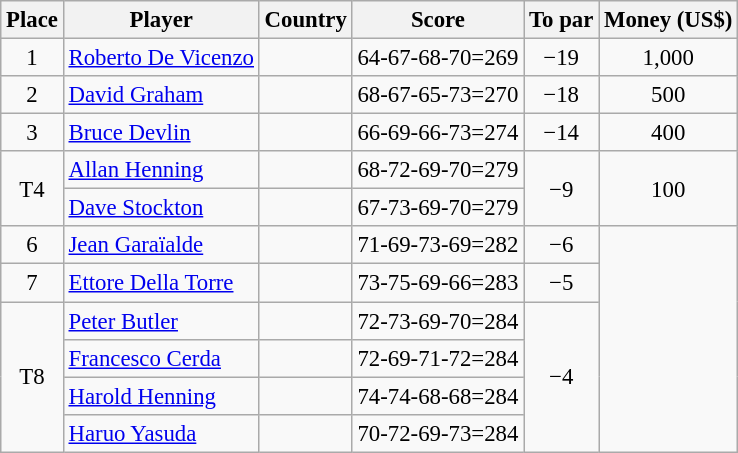<table class="wikitable" style="font-size:95%;">
<tr>
<th>Place</th>
<th>Player</th>
<th>Country</th>
<th>Score</th>
<th>To par</th>
<th>Money (US$)</th>
</tr>
<tr>
<td align=center>1</td>
<td><a href='#'>Roberto De Vicenzo</a></td>
<td></td>
<td>64-67-68-70=269</td>
<td align=center>−19</td>
<td align=center>1,000</td>
</tr>
<tr>
<td align=center>2</td>
<td><a href='#'>David Graham</a></td>
<td></td>
<td>68-67-65-73=270</td>
<td align=center>−18</td>
<td align=center>500</td>
</tr>
<tr>
<td align=center>3</td>
<td><a href='#'>Bruce Devlin</a></td>
<td></td>
<td>66-69-66-73=274</td>
<td align=center>−14</td>
<td align=center>400</td>
</tr>
<tr>
<td rowspan=2 align=center>T4</td>
<td><a href='#'>Allan Henning</a></td>
<td></td>
<td>68-72-69-70=279</td>
<td rowspan=2 align=center>−9</td>
<td rowspan=2 align=center>100</td>
</tr>
<tr>
<td><a href='#'>Dave Stockton</a></td>
<td></td>
<td>67-73-69-70=279</td>
</tr>
<tr>
<td align=center>6</td>
<td><a href='#'>Jean Garaïalde</a></td>
<td></td>
<td>71-69-73-69=282</td>
<td align=center>−6</td>
<td rowspan=6></td>
</tr>
<tr>
<td align=center>7</td>
<td><a href='#'>Ettore Della Torre</a></td>
<td></td>
<td>73-75-69-66=283</td>
<td align=center>−5</td>
</tr>
<tr>
<td rowspan=4 align=center>T8</td>
<td><a href='#'>Peter Butler</a></td>
<td></td>
<td>72-73-69-70=284</td>
<td rowspan=4 align=center>−4</td>
</tr>
<tr>
<td><a href='#'>Francesco Cerda</a></td>
<td></td>
<td>72-69-71-72=284</td>
</tr>
<tr>
<td><a href='#'>Harold Henning</a></td>
<td></td>
<td>74-74-68-68=284</td>
</tr>
<tr>
<td><a href='#'>Haruo Yasuda</a></td>
<td></td>
<td>70-72-69-73=284</td>
</tr>
</table>
